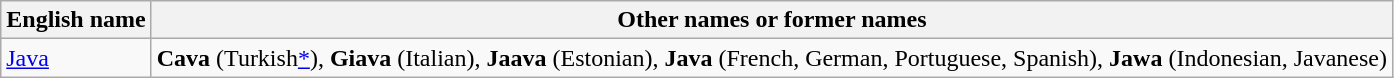<table class="wikitable">
<tr>
<th>English name</th>
<th>Other names or former names</th>
</tr>
<tr>
<td><a href='#'>Java</a></td>
<td><strong>Cava</strong> (Turkish<a href='#'>*</a>), <strong>Giava</strong> (Italian), <strong>Jaava</strong> (Estonian), <strong>Java</strong> (French, German, Portuguese, Spanish), <strong>Jawa</strong> (Indonesian, Javanese)</td>
</tr>
</table>
